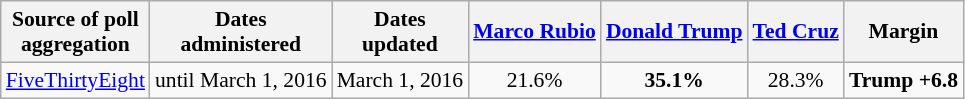<table class="wikitable sortable" style="text-align:center;font-size:90%;line-height:17px">
<tr>
<th>Source of poll<br>aggregation</th>
<th>Dates<br>administered</th>
<th>Dates<br>updated</th>
<th class="unsortable"><a href='#'>Marco Rubio</a><br><small></small></th>
<th class="unsortable"><a href='#'>Donald Trump</a><br><small></small></th>
<th class="unsortable"><a href='#'>Ted Cruz</a><br><small></small></th>
<th>Margin</th>
</tr>
<tr>
<td><a href='#'>FiveThirtyEight</a></td>
<td>until March 1, 2016</td>
<td>March 1, 2016</td>
<td>21.6%</td>
<td><strong>35.1%</strong></td>
<td>28.3%</td>
<td><strong>Trump +6.8</strong></td>
</tr>
</table>
